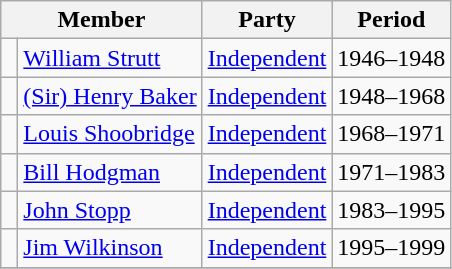<table class="wikitable">
<tr>
<th colspan="2">Member</th>
<th>Party</th>
<th>Period</th>
</tr>
<tr>
<td> </td>
<td><a href='#'>William Strutt</a></td>
<td><a href='#'>Independent</a></td>
<td>1946–1948</td>
</tr>
<tr>
<td> </td>
<td><a href='#'>(Sir) Henry Baker</a></td>
<td><a href='#'>Independent</a></td>
<td>1948–1968</td>
</tr>
<tr>
<td> </td>
<td><a href='#'>Louis Shoobridge</a></td>
<td><a href='#'>Independent</a></td>
<td>1968–1971</td>
</tr>
<tr>
<td> </td>
<td><a href='#'>Bill Hodgman</a></td>
<td><a href='#'>Independent</a></td>
<td>1971–1983</td>
</tr>
<tr>
<td> </td>
<td><a href='#'>John Stopp</a></td>
<td><a href='#'>Independent</a></td>
<td>1983–1995</td>
</tr>
<tr>
<td> </td>
<td><a href='#'>Jim Wilkinson</a></td>
<td><a href='#'>Independent</a></td>
<td>1995–1999</td>
</tr>
<tr>
</tr>
</table>
